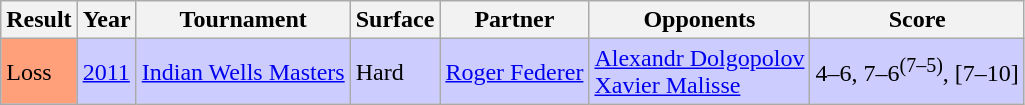<table class="sortable wikitable">
<tr>
<th>Result</th>
<th>Year</th>
<th>Tournament</th>
<th>Surface</th>
<th>Partner</th>
<th>Opponents</th>
<th>Score</th>
</tr>
<tr bgcolor=ccccff>
<td bgcolor=ffa07a>Loss</td>
<td><a href='#'>2011</a></td>
<td><a href='#'>Indian Wells Masters</a></td>
<td>Hard</td>
<td> <a href='#'>Roger Federer</a></td>
<td> <a href='#'>Alexandr Dolgopolov</a><br> <a href='#'>Xavier Malisse</a></td>
<td>4–6, 7–6<sup>(7–5)</sup>, [7–10]</td>
</tr>
</table>
